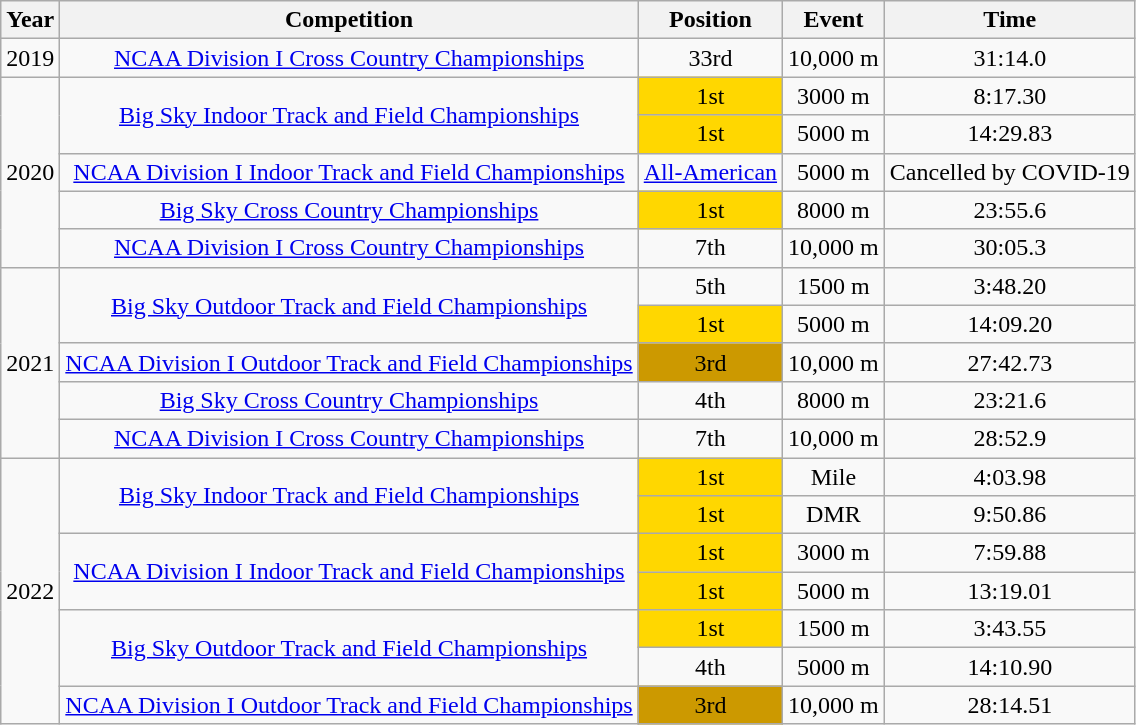<table class="wikitable sortable" style="text-align:center">
<tr>
<th>Year</th>
<th>Competition</th>
<th>Position</th>
<th>Event</th>
<th>Time</th>
</tr>
<tr>
<td>2019</td>
<td><a href='#'>NCAA Division I Cross Country Championships</a></td>
<td>33rd</td>
<td>10,000 m</td>
<td>31:14.0</td>
</tr>
<tr>
<td rowspan="5">2020</td>
<td rowspan="2"><a href='#'>Big Sky Indoor Track and Field Championships</a></td>
<td bgcolor="gold">1st</td>
<td>3000 m</td>
<td>8:17.30</td>
</tr>
<tr>
<td bgcolor="gold">1st</td>
<td>5000 m</td>
<td>14:29.83</td>
</tr>
<tr>
<td><a href='#'>NCAA Division I Indoor Track and Field Championships</a></td>
<td><a href='#'>All-American</a></td>
<td>5000 m</td>
<td>Cancelled by COVID-19</td>
</tr>
<tr>
<td><a href='#'>Big Sky Cross Country Championships</a></td>
<td bgcolor="gold">1st</td>
<td>8000 m</td>
<td>23:55.6</td>
</tr>
<tr>
<td><a href='#'>NCAA Division I Cross Country Championships</a></td>
<td>7th</td>
<td>10,000 m</td>
<td>30:05.3</td>
</tr>
<tr>
<td rowspan="5">2021</td>
<td rowspan="2"><a href='#'>Big Sky Outdoor Track and Field Championships</a></td>
<td>5th</td>
<td>1500 m</td>
<td>3:48.20</td>
</tr>
<tr>
<td bgcolor="gold">1st</td>
<td>5000 m</td>
<td>14:09.20</td>
</tr>
<tr>
<td><a href='#'>NCAA Division I Outdoor Track and Field Championships</a></td>
<td bgcolor="cc9900">3rd</td>
<td>10,000 m</td>
<td>27:42.73</td>
</tr>
<tr>
<td><a href='#'>Big Sky Cross Country Championships</a></td>
<td>4th</td>
<td>8000 m</td>
<td>23:21.6</td>
</tr>
<tr>
<td><a href='#'>NCAA Division I Cross Country Championships</a></td>
<td>7th</td>
<td>10,000 m</td>
<td>28:52.9</td>
</tr>
<tr>
<td rowspan="7">2022</td>
<td rowspan="2"><a href='#'>Big Sky Indoor Track and Field Championships</a></td>
<td bgcolor="gold">1st</td>
<td>Mile</td>
<td>4:03.98</td>
</tr>
<tr>
<td bgcolor="gold">1st</td>
<td>DMR</td>
<td>9:50.86</td>
</tr>
<tr>
<td rowspan="2"><a href='#'>NCAA Division I Indoor Track and Field Championships</a></td>
<td bgcolor="gold">1st</td>
<td>3000 m</td>
<td>7:59.88</td>
</tr>
<tr>
<td bgcolor="gold">1st</td>
<td>5000 m</td>
<td>13:19.01</td>
</tr>
<tr>
<td rowspan="2"><a href='#'>Big Sky Outdoor Track and Field Championships</a></td>
<td bgcolor="gold">1st</td>
<td>1500 m</td>
<td>3:43.55</td>
</tr>
<tr>
<td>4th</td>
<td>5000 m</td>
<td>14:10.90</td>
</tr>
<tr>
<td><a href='#'>NCAA Division I Outdoor Track and Field Championships</a></td>
<td bgcolor="cc9900">3rd</td>
<td>10,000 m</td>
<td>28:14.51</td>
</tr>
</table>
